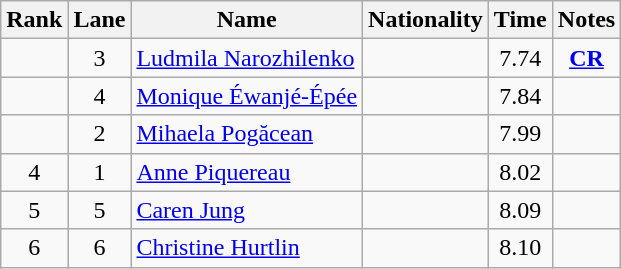<table class="wikitable sortable" style="text-align:center">
<tr>
<th>Rank</th>
<th>Lane</th>
<th>Name</th>
<th>Nationality</th>
<th>Time</th>
<th>Notes</th>
</tr>
<tr>
<td></td>
<td>3</td>
<td align="left"><a href='#'>Ludmila Narozhilenko</a></td>
<td align=left></td>
<td>7.74</td>
<td><strong><a href='#'>CR</a></strong></td>
</tr>
<tr>
<td></td>
<td>4</td>
<td align="left"><a href='#'>Monique Éwanjé-Épée</a></td>
<td align=left></td>
<td>7.84</td>
<td></td>
</tr>
<tr>
<td></td>
<td>2</td>
<td align="left"><a href='#'>Mihaela Pogăcean</a></td>
<td align=left></td>
<td>7.99</td>
<td></td>
</tr>
<tr>
<td>4</td>
<td>1</td>
<td align="left"><a href='#'>Anne Piquereau</a></td>
<td align=left></td>
<td>8.02</td>
<td></td>
</tr>
<tr>
<td>5</td>
<td>5</td>
<td align="left"><a href='#'>Caren Jung</a></td>
<td align=left></td>
<td>8.09</td>
<td></td>
</tr>
<tr>
<td>6</td>
<td>6</td>
<td align="left"><a href='#'>Christine Hurtlin</a></td>
<td align=left></td>
<td>8.10</td>
<td></td>
</tr>
</table>
